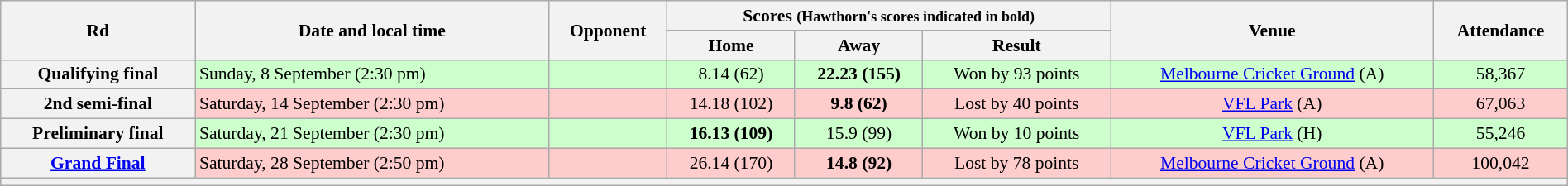<table class="wikitable" style="font-size:90%; text-align:center; width: 100%; margin-left: auto; margin-right: auto">
<tr>
<th rowspan="2">Rd</th>
<th rowspan="2">Date and local time</th>
<th rowspan="2">Opponent</th>
<th colspan="3">Scores <small>(Hawthorn's scores indicated in bold)</small></th>
<th rowspan="2">Venue</th>
<th rowspan="2">Attendance</th>
</tr>
<tr>
<th>Home</th>
<th>Away</th>
<th>Result</th>
</tr>
<tr style="background:#cfc">
<th>Qualifying final</th>
<td align=left>Sunday, 8 September (2:30 pm)</td>
<td align=left></td>
<td>8.14 (62)</td>
<td><strong>22.23 (155)</strong></td>
<td>Won by 93 points</td>
<td><a href='#'>Melbourne Cricket Ground</a> (A)</td>
<td>58,367</td>
</tr>
<tr style="background:#fcc;">
<th>2nd semi-final</th>
<td align=left>Saturday, 14 September (2:30 pm)</td>
<td align=left></td>
<td>14.18 (102)</td>
<td><strong>9.8 (62)</strong></td>
<td>Lost by 40 points</td>
<td><a href='#'>VFL Park</a> (A)</td>
<td>67,063</td>
</tr>
<tr style="background:#cfc">
<th>Preliminary final</th>
<td align=left>Saturday, 21 September (2:30 pm)</td>
<td align=left></td>
<td><strong>16.13 (109)</strong></td>
<td>15.9 (99)</td>
<td>Won by 10 points</td>
<td><a href='#'>VFL Park</a> (H)</td>
<td>55,246</td>
</tr>
<tr style="background:#fcc;">
<th><a href='#'>Grand Final</a></th>
<td align=left>Saturday, 28 September (2:50 pm)</td>
<td align=left></td>
<td>26.14 (170)</td>
<td><strong>14.8 (92)</strong></td>
<td>Lost by 78 points</td>
<td><a href='#'>Melbourne Cricket Ground</a> (A)</td>
<td>100,042</td>
</tr>
<tr>
<th colspan="8"></th>
</tr>
</table>
